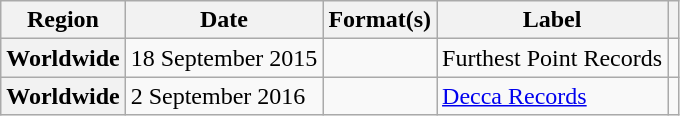<table class="wikitable plainrowheaders">
<tr>
<th scope="col">Region</th>
<th scope="col">Date</th>
<th scope="col">Format(s)</th>
<th scope="col">Label</th>
<th scope="col"></th>
</tr>
<tr>
<th scope="row">Worldwide</th>
<td>18 September 2015</td>
<td></td>
<td>Furthest Point Records</td>
<td style="text-align:center;"></td>
</tr>
<tr>
<th scope="row">Worldwide</th>
<td>2 September 2016</td>
<td></td>
<td><a href='#'>Decca Records</a></td>
<td style="text-align:center;"></td>
</tr>
</table>
